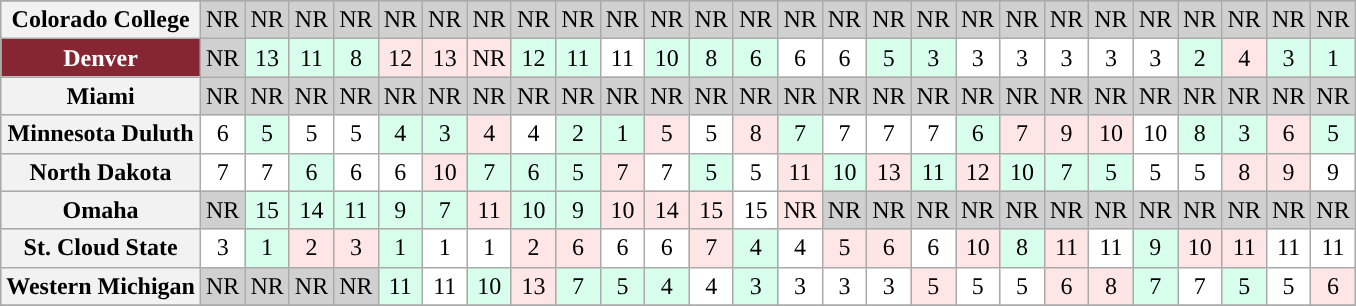<table class="wikitable sortable" style="text-align: center;">
<tr>
</tr>
<tr bgcolor=d0d0d0>
<th>Colorado College</th>
<td>NR</td>
<td>NR</td>
<td>NR</td>
<td>NR</td>
<td>NR</td>
<td>NR</td>
<td>NR</td>
<td>NR</td>
<td>NR</td>
<td>NR</td>
<td>NR</td>
<td>NR</td>
<td>NR</td>
<td>NR</td>
<td>NR</td>
<td>NR</td>
<td>NR</td>
<td>NR</td>
<td>NR</td>
<td>NR</td>
<td>NR</td>
<td>NR</td>
<td>NR</td>
<td>NR</td>
<td>NR</td>
<td>NR</td>
</tr>
<tr bgcolor=d0d0d0>
<th style="color:white; background:#862633; ">Denver</th>
<td>NR</td>
<td bgcolor=D8FFEB>13</td>
<td bgcolor=D8FFEB>11</td>
<td bgcolor=D8FFEB>8</td>
<td bgcolor=FFE6E6>12</td>
<td bgcolor=FFE6E6>13</td>
<td bgcolor=FFE6E6>NR</td>
<td bgcolor=D8FFEB>12</td>
<td bgcolor=D8FFEB>11</td>
<td bgcolor=FFFFFF>11</td>
<td bgcolor=D8FFEB>10</td>
<td bgcolor=D8FFEB>8</td>
<td bgcolor=D8FFEB>6</td>
<td bgcolor=FFFFFF>6</td>
<td bgcolor=FFFFFF>6</td>
<td bgcolor=D8FFEB>5</td>
<td bgcolor=D8FFEB>3</td>
<td bgcolor=FFFFFF>3</td>
<td bgcolor=FFFFFF>3</td>
<td bgcolor=FFFFFF>3</td>
<td bgcolor=FFFFFF>3</td>
<td bgcolor=FFFFFF>3</td>
<td bgcolor=D8FFEB>2</td>
<td bgcolor=FFE6E6>4</td>
<td bgcolor=D8FFEB>3</td>
<td bgcolor=D8FFEB>1</td>
</tr>
<tr bgcolor=d0d0d0>
<th>Miami</th>
<td>NR</td>
<td>NR</td>
<td>NR</td>
<td>NR</td>
<td>NR</td>
<td>NR</td>
<td>NR</td>
<td>NR</td>
<td>NR</td>
<td>NR</td>
<td>NR</td>
<td>NR</td>
<td>NR</td>
<td>NR</td>
<td>NR</td>
<td>NR</td>
<td>NR</td>
<td>NR</td>
<td>NR</td>
<td>NR</td>
<td>NR</td>
<td>NR</td>
<td>NR</td>
<td>NR</td>
<td>NR</td>
<td>NR</td>
</tr>
<tr bgcolor=d0d0d0>
<th>Minnesota Duluth</th>
<td bgcolor=FFFFFF>6</td>
<td bgcolor=D8FFEB>5</td>
<td bgcolor=FFFFFF>5</td>
<td bgcolor=FFFFFF>5</td>
<td bgcolor=D8FFEB>4</td>
<td bgcolor=D8FFEB>3</td>
<td bgcolor=FFE6E6>4</td>
<td bgcolor=FFFFFF>4</td>
<td bgcolor=D8FFEB>2</td>
<td bgcolor=D8FFEB>1</td>
<td bgcolor=FFE6E6>5</td>
<td bgcolor=FFFFFF>5</td>
<td bgcolor=FFE6E6>8</td>
<td bgcolor=D8FFEB>7</td>
<td bgcolor=FFFFFF>7</td>
<td bgcolor=FFFFFF>7</td>
<td bgcolor=FFFFFF>7</td>
<td bgcolor=D8FFEB>6</td>
<td bgcolor=FFE6E6>7</td>
<td bgcolor=FFE6E6>9</td>
<td bgcolor=FFE6E6>10</td>
<td bgcolor=FFFFFF>10</td>
<td bgcolor=D8FFEB>8</td>
<td bgcolor=D8FFEB>3</td>
<td bgcolor=FFE6E6>6</td>
<td bgcolor=D8FFEB>5</td>
</tr>
<tr bgcolor=d0d0d0>
<th>North Dakota</th>
<td bgcolor=FFFFFF>7</td>
<td bgcolor=FFFFFF>7</td>
<td bgcolor=D8FFEB>6</td>
<td bgcolor=FFFFFF>6</td>
<td bgcolor=FFFFFF>6</td>
<td bgcolor=FFE6E6>10</td>
<td bgcolor=D8FFEB>7</td>
<td bgcolor=D8FFEB>6</td>
<td bgcolor=D8FFEB>5</td>
<td bgcolor=FFE6E6>7</td>
<td bgcolor=FFFFFF>7</td>
<td bgcolor=D8FFEB>5</td>
<td bgcolor=FFFFFF>5</td>
<td bgcolor=FFE6E6>11</td>
<td bgcolor=D8FFEB>10</td>
<td bgcolor=FFE6E6>13</td>
<td bgcolor=D8FFEB>11</td>
<td bgcolor=FFE6E6>12</td>
<td bgcolor=D8FFEB>10</td>
<td bgcolor=D8FFEB>7</td>
<td bgcolor=D8FFEB>5</td>
<td bgcolor=FFFFFF>5</td>
<td bgcolor=FFFFFF>5</td>
<td bgcolor=FFE6E6>8</td>
<td bgcolor=FFE6E6>9</td>
<td bgcolor=FFFFFF>9</td>
</tr>
<tr bgcolor=d0d0d0>
<th>Omaha</th>
<td>NR</td>
<td bgcolor=D8FFEB>15</td>
<td bgcolor=D8FFEB>14</td>
<td bgcolor=D8FFEB>11</td>
<td bgcolor=D8FFEB>9</td>
<td bgcolor=D8FFEB>7</td>
<td bgcolor=FFE6E6>11</td>
<td bgcolor=D8FFEB>10</td>
<td bgcolor=D8FFEB>9</td>
<td bgcolor=FFE6E6>10</td>
<td bgcolor=FFE6E6>14</td>
<td bgcolor=FFE6E6>15</td>
<td bgcolor=FFFFFF>15</td>
<td bgcolor=FFE6E6>NR</td>
<td>NR</td>
<td>NR</td>
<td>NR</td>
<td>NR</td>
<td>NR</td>
<td>NR</td>
<td>NR</td>
<td>NR</td>
<td>NR</td>
<td>NR</td>
<td>NR</td>
<td>NR</td>
</tr>
<tr bgcolor=d0d0d0>
<th>St. Cloud State</th>
<td bgcolor=FFFFFF>3</td>
<td bgcolor=D8FFEB>1</td>
<td bgcolor=FFE6E6>2</td>
<td bgcolor=FFE6E6>3</td>
<td bgcolor=D8FFEB>1</td>
<td bgcolor=FFFFFF>1</td>
<td bgcolor=FFFFFF>1</td>
<td bgcolor=FFE6E6>2</td>
<td bgcolor=FFE6E6>6</td>
<td bgcolor=FFFFFF>6</td>
<td bgcolor=FFFFFF>6</td>
<td bgcolor=FFE6E6>7</td>
<td bgcolor=D8FFEB>4</td>
<td bgcolor=FFFFFF>4</td>
<td bgcolor=FFE6E6>5</td>
<td bgcolor=FFE6E6>6</td>
<td bgcolor=FFFFFF>6</td>
<td bgcolor=FFE6E6>10</td>
<td bgcolor=D8FFEB>8</td>
<td bgcolor=FFE6E6>11</td>
<td bgcolor=FFFFFF>11</td>
<td bgcolor=D8FFEB>9</td>
<td bgcolor=FFE6E6>10</td>
<td bgcolor=FFE6E6>11</td>
<td bgcolor=FFFFFF>11</td>
<td bgcolor=FFFFFF>11</td>
</tr>
<tr bgcolor=d0d0d0>
<th>Western Michigan</th>
<td>NR</td>
<td>NR</td>
<td>NR</td>
<td>NR</td>
<td bgcolor=D8FFEB>11</td>
<td bgcolor=FFFFFF>11</td>
<td bgcolor=D8FFEB>10</td>
<td bgcolor=FFE6E6>13</td>
<td bgcolor=D8FFEB>7</td>
<td bgcolor=D8FFEB>5</td>
<td bgcolor=D8FFEB>4</td>
<td bgcolor=FFFFFF>4</td>
<td bgcolor=D8FFEB>3</td>
<td bgcolor=FFFFFF>3</td>
<td bgcolor=FFFFFF>3</td>
<td bgcolor=FFFFFF>3</td>
<td bgcolor=FFE6E6>5</td>
<td bgcolor=FFFFFF>5</td>
<td bgcolor=FFFFFF>5</td>
<td bgcolor=FFE6E6>6</td>
<td bgcolor=FFE6E6>8</td>
<td bgcolor=D8FFEB>7</td>
<td bgcolor=FFFFFF>7</td>
<td bgcolor=D8FFEB>5</td>
<td bgcolor=FFFFFF>5</td>
<td bgcolor=FFE6E6>6</td>
</tr>
<tr>
</tr>
</table>
